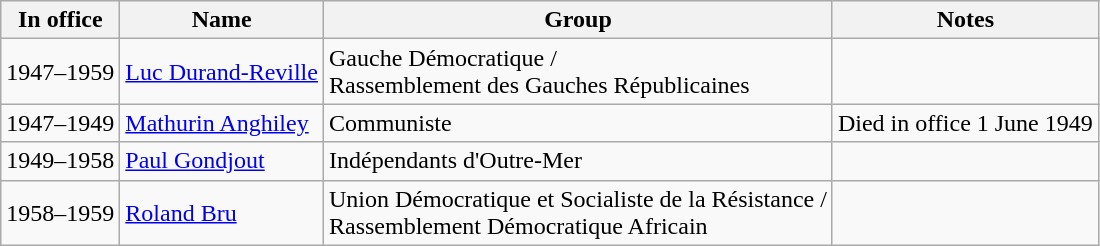<table Class="wikitable sortable">
<tr>
<th>In office</th>
<th>Name</th>
<th>Group</th>
<th>Notes</th>
</tr>
<tr>
<td>1947–1959</td>
<td><a href='#'>Luc Durand-Reville</a></td>
<td>Gauche Démocratique /<br>Rassemblement des Gauches Républicaines</td>
<td></td>
</tr>
<tr>
<td>1947–1949</td>
<td><a href='#'>Mathurin Anghiley</a></td>
<td>Communiste</td>
<td>Died in office 1 June 1949</td>
</tr>
<tr>
<td>1949–1958</td>
<td><a href='#'>Paul Gondjout</a></td>
<td>Indépendants d'Outre-Mer</td>
<td></td>
</tr>
<tr>
<td>1958–1959</td>
<td><a href='#'>Roland Bru</a></td>
<td>Union Démocratique et Socialiste de la Résistance /<br> Rassemblement Démocratique Africain</td>
<td></td>
</tr>
</table>
